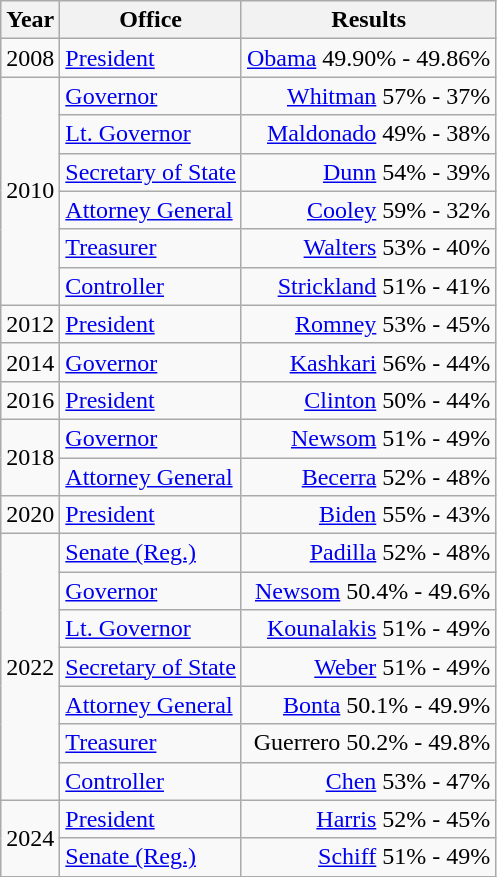<table class=wikitable>
<tr>
<th>Year</th>
<th>Office</th>
<th>Results</th>
</tr>
<tr>
<td>2008</td>
<td><a href='#'>President</a></td>
<td align="right" ><a href='#'>Obama</a> 49.90% - 49.86%</td>
</tr>
<tr>
<td rowspan=6>2010</td>
<td><a href='#'>Governor</a></td>
<td align="right" ><a href='#'>Whitman</a> 57% - 37%</td>
</tr>
<tr>
<td><a href='#'>Lt. Governor</a></td>
<td align="right" ><a href='#'>Maldonado</a> 49% - 38%</td>
</tr>
<tr>
<td><a href='#'>Secretary of State</a></td>
<td align="right" ><a href='#'>Dunn</a> 54% - 39%</td>
</tr>
<tr>
<td><a href='#'>Attorney General</a></td>
<td align="right" ><a href='#'>Cooley</a> 59% - 32%</td>
</tr>
<tr>
<td><a href='#'>Treasurer</a></td>
<td align="right" ><a href='#'>Walters</a> 53% - 40%</td>
</tr>
<tr>
<td><a href='#'>Controller</a></td>
<td align="right" ><a href='#'>Strickland</a> 51% - 41%</td>
</tr>
<tr>
<td>2012</td>
<td><a href='#'>President</a></td>
<td align="right" ><a href='#'>Romney</a> 53% - 45%</td>
</tr>
<tr>
<td>2014</td>
<td><a href='#'>Governor</a></td>
<td align="right" ><a href='#'>Kashkari</a> 56% - 44%</td>
</tr>
<tr>
<td>2016</td>
<td><a href='#'>President</a></td>
<td align="right" ><a href='#'>Clinton</a> 50% - 44%</td>
</tr>
<tr>
<td rowspan=2>2018</td>
<td><a href='#'>Governor</a></td>
<td align="right" ><a href='#'>Newsom</a> 51% - 49%</td>
</tr>
<tr>
<td><a href='#'>Attorney General</a></td>
<td align="right" ><a href='#'>Becerra</a> 52% - 48%</td>
</tr>
<tr>
<td>2020</td>
<td><a href='#'>President</a></td>
<td align="right" ><a href='#'>Biden</a> 55% - 43%</td>
</tr>
<tr>
<td rowspan=7>2022</td>
<td><a href='#'>Senate (Reg.)</a></td>
<td align="right" ><a href='#'>Padilla</a> 52% - 48%</td>
</tr>
<tr>
<td><a href='#'>Governor</a></td>
<td align="right" ><a href='#'>Newsom</a> 50.4% - 49.6%</td>
</tr>
<tr>
<td><a href='#'>Lt. Governor</a></td>
<td align="right" ><a href='#'>Kounalakis</a> 51% - 49%</td>
</tr>
<tr>
<td><a href='#'>Secretary of State</a></td>
<td align="right" ><a href='#'>Weber</a> 51% - 49%</td>
</tr>
<tr>
<td><a href='#'>Attorney General</a></td>
<td align="right" ><a href='#'>Bonta</a> 50.1% - 49.9%</td>
</tr>
<tr>
<td><a href='#'>Treasurer</a></td>
<td align="right" >Guerrero 50.2% - 49.8%</td>
</tr>
<tr>
<td><a href='#'>Controller</a></td>
<td align="right" ><a href='#'>Chen</a> 53% - 47%</td>
</tr>
<tr>
<td rowspan=2>2024</td>
<td><a href='#'>President</a></td>
<td align="right" ><a href='#'>Harris</a> 52% - 45%</td>
</tr>
<tr>
<td><a href='#'>Senate (Reg.)</a></td>
<td align="right" ><a href='#'>Schiff</a> 51% - 49%</td>
</tr>
</table>
